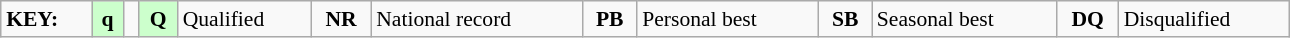<table class="wikitable" style="margin:0.5em auto; font-size:90%;position:relative;" width=68%>
<tr>
<td><strong>KEY:</strong></td>
<td bgcolor=ccffcc align=center><strong>q</strong></td>
<td></td>
<td bgcolor=ccffcc align=center><strong>Q</strong></td>
<td>Qualified</td>
<td align=center><strong>NR</strong></td>
<td>National record</td>
<td align=center><strong>PB</strong></td>
<td>Personal best</td>
<td align=center><strong>SB</strong></td>
<td>Seasonal best</td>
<td align=center><strong>DQ</strong></td>
<td>Disqualified</td>
</tr>
</table>
